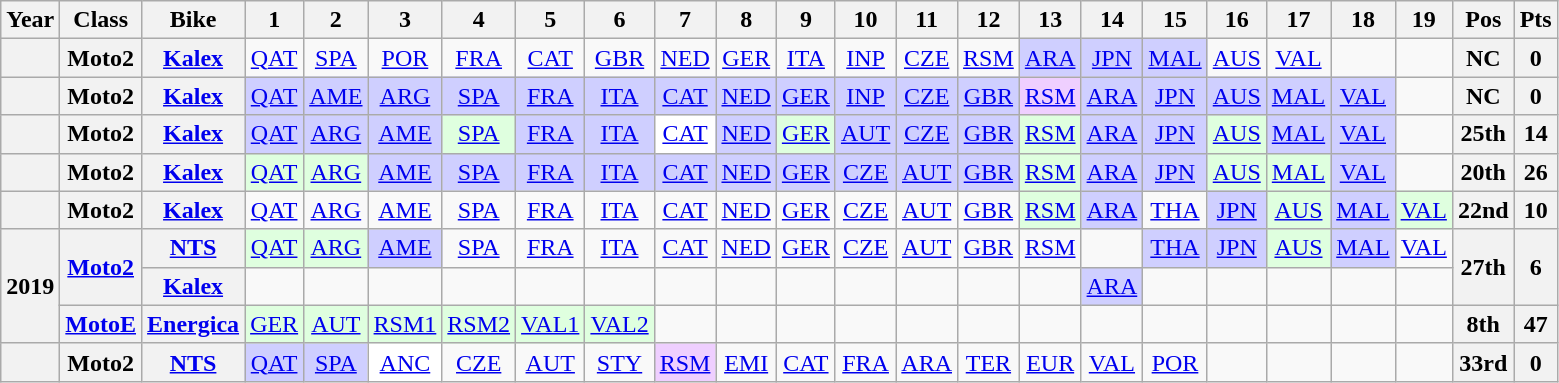<table class="wikitable" style="text-align:center">
<tr>
<th>Year</th>
<th>Class</th>
<th>Bike</th>
<th>1</th>
<th>2</th>
<th>3</th>
<th>4</th>
<th>5</th>
<th>6</th>
<th>7</th>
<th>8</th>
<th>9</th>
<th>10</th>
<th>11</th>
<th>12</th>
<th>13</th>
<th>14</th>
<th>15</th>
<th>16</th>
<th>17</th>
<th>18</th>
<th>19</th>
<th>Pos</th>
<th>Pts</th>
</tr>
<tr>
<th></th>
<th>Moto2</th>
<th><a href='#'>Kalex</a></th>
<td><a href='#'>QAT</a></td>
<td><a href='#'>SPA</a></td>
<td><a href='#'>POR</a></td>
<td><a href='#'>FRA</a></td>
<td><a href='#'>CAT</a></td>
<td><a href='#'>GBR</a></td>
<td><a href='#'>NED</a></td>
<td><a href='#'>GER</a></td>
<td><a href='#'>ITA</a></td>
<td><a href='#'>INP</a></td>
<td><a href='#'>CZE</a></td>
<td><a href='#'>RSM</a></td>
<td style="background:#CFCFFF;"><a href='#'>ARA</a><br></td>
<td style="background:#CFCFFF;"><a href='#'>JPN</a><br></td>
<td style="background:#CFCFFF;"><a href='#'>MAL</a><br></td>
<td><a href='#'>AUS</a></td>
<td><a href='#'>VAL</a></td>
<td></td>
<td></td>
<th>NC</th>
<th>0</th>
</tr>
<tr>
<th></th>
<th>Moto2</th>
<th><a href='#'>Kalex</a></th>
<td style="background:#CFCFFF;"><a href='#'>QAT</a><br></td>
<td style="background:#CFCFFF;"><a href='#'>AME</a><br></td>
<td style="background:#CFCFFF;"><a href='#'>ARG</a><br></td>
<td style="background:#CFCFFF;"><a href='#'>SPA</a><br></td>
<td style="background:#CFCFFF;"><a href='#'>FRA</a><br></td>
<td style="background:#CFCFFF;"><a href='#'>ITA</a><br></td>
<td style="background:#CFCFFF;"><a href='#'>CAT</a><br></td>
<td style="background:#CFCFFF;"><a href='#'>NED</a><br></td>
<td style="background:#CFCFFF;"><a href='#'>GER</a><br></td>
<td style="background:#CFCFFF;"><a href='#'>INP</a><br></td>
<td style="background:#CFCFFF;"><a href='#'>CZE</a><br></td>
<td style="background:#CFCFFF;"><a href='#'>GBR</a><br></td>
<td style="background:#efcfff;"><a href='#'>RSM</a><br></td>
<td style="background:#CFCFFF;"><a href='#'>ARA</a><br></td>
<td style="background:#CFCFFF;"><a href='#'>JPN</a><br></td>
<td style="background:#CFCFFF;"><a href='#'>AUS</a><br></td>
<td style="background:#CFCFFF;"><a href='#'>MAL</a><br></td>
<td style="background:#CFCFFF;"><a href='#'>VAL</a><br></td>
<td></td>
<th>NC</th>
<th>0</th>
</tr>
<tr>
<th></th>
<th>Moto2</th>
<th><a href='#'>Kalex</a></th>
<td style="background:#CFCFFF;"><a href='#'>QAT</a><br></td>
<td style="background:#CFCFFF;"><a href='#'>ARG</a><br></td>
<td style="background:#CFCFFF;"><a href='#'>AME</a><br></td>
<td style="background:#DFFFDF;"><a href='#'>SPA</a><br></td>
<td style="background:#CFCFFF;"><a href='#'>FRA</a><br></td>
<td style="background:#CFCFFF;"><a href='#'>ITA</a><br></td>
<td style="background:#FFFFFF;"><a href='#'>CAT</a><br></td>
<td style="background:#CFCFFF;"><a href='#'>NED</a><br></td>
<td style="background:#DFFFDF;"><a href='#'>GER</a><br></td>
<td style="background:#CFCFFF;"><a href='#'>AUT</a><br></td>
<td style="background:#CFCFFF;"><a href='#'>CZE</a><br></td>
<td style="background:#CFCFFF;"><a href='#'>GBR</a><br></td>
<td style="background:#DFFFDF;"><a href='#'>RSM</a><br></td>
<td style="background:#CFCFFF;"><a href='#'>ARA</a><br></td>
<td style="background:#CFCFFF;"><a href='#'>JPN</a><br></td>
<td style="background:#DFFFDF;"><a href='#'>AUS</a><br></td>
<td style="background:#CFCFFF;"><a href='#'>MAL</a><br></td>
<td style="background:#CFCFFF;"><a href='#'>VAL</a><br></td>
<td></td>
<th>25th</th>
<th>14</th>
</tr>
<tr>
<th></th>
<th>Moto2</th>
<th><a href='#'>Kalex</a></th>
<td style="background:#DFFFDF;"><a href='#'>QAT</a><br></td>
<td style="background:#DFFFDF;"><a href='#'>ARG</a><br></td>
<td style="background:#CFCFFF;"><a href='#'>AME</a><br></td>
<td style="background:#CFCFFF;"><a href='#'>SPA</a><br></td>
<td style="background:#CFCFFF;"><a href='#'>FRA</a><br></td>
<td style="background:#CFCFFF;"><a href='#'>ITA</a><br></td>
<td style="background:#CFCFFF;"><a href='#'>CAT</a><br></td>
<td style="background:#CFCFFF;"><a href='#'>NED</a><br></td>
<td style="background:#CFCFFF;"><a href='#'>GER</a><br></td>
<td style="background:#CFCFFF;"><a href='#'>CZE</a><br></td>
<td style="background:#CFCFFF;"><a href='#'>AUT</a><br></td>
<td style="background:#CFCFFF;"><a href='#'>GBR</a><br></td>
<td style="background:#DFFFDF;"><a href='#'>RSM</a><br></td>
<td style="background:#CFCFFF;"><a href='#'>ARA</a><br></td>
<td style="background:#CFCFFF;"><a href='#'>JPN</a><br></td>
<td style="background:#DFFFDF;"><a href='#'>AUS</a><br></td>
<td style="background:#DFFFDF;"><a href='#'>MAL</a><br></td>
<td style="background:#CFCFFF;"><a href='#'>VAL</a><br></td>
<td></td>
<th>20th</th>
<th>26</th>
</tr>
<tr>
<th></th>
<th>Moto2</th>
<th><a href='#'>Kalex</a></th>
<td><a href='#'>QAT</a></td>
<td><a href='#'>ARG</a></td>
<td><a href='#'>AME</a></td>
<td><a href='#'>SPA</a></td>
<td><a href='#'>FRA</a></td>
<td><a href='#'>ITA</a></td>
<td><a href='#'>CAT</a></td>
<td><a href='#'>NED</a></td>
<td><a href='#'>GER</a></td>
<td><a href='#'>CZE</a></td>
<td><a href='#'>AUT</a></td>
<td><a href='#'>GBR</a></td>
<td style="background:#DFFFDF;"><a href='#'>RSM</a><br></td>
<td style="background:#CFCFFF;"><a href='#'>ARA</a><br></td>
<td><a href='#'>THA</a></td>
<td style="background:#CFCFFF;"><a href='#'>JPN</a><br></td>
<td style="background:#DFFFDF;"><a href='#'>AUS</a><br></td>
<td style="background:#CFCFFF;"><a href='#'>MAL</a><br></td>
<td style="background:#DFFFDF;"><a href='#'>VAL</a><br></td>
<th>22nd</th>
<th>10</th>
</tr>
<tr>
<th rowspan=3>2019</th>
<th rowspan=2><a href='#'>Moto2</a></th>
<th><a href='#'>NTS</a></th>
<td style="background:#dfffdf;"><a href='#'>QAT</a><br></td>
<td style="background:#dfffdf;"><a href='#'>ARG</a><br></td>
<td style="background:#cfcfff;"><a href='#'>AME</a><br></td>
<td><a href='#'>SPA</a></td>
<td><a href='#'>FRA</a></td>
<td><a href='#'>ITA</a></td>
<td><a href='#'>CAT</a></td>
<td><a href='#'>NED</a></td>
<td><a href='#'>GER</a></td>
<td><a href='#'>CZE</a></td>
<td><a href='#'>AUT</a></td>
<td><a href='#'>GBR</a></td>
<td><a href='#'>RSM</a></td>
<td></td>
<td style="background:#cfcfff;"><a href='#'>THA</a><br></td>
<td style="background:#cfcfff;"><a href='#'>JPN</a><br></td>
<td style="background:#dfffdf;"><a href='#'>AUS</a><br></td>
<td style="background:#cfcfff;"><a href='#'>MAL</a><br></td>
<td><a href='#'>VAL</a></td>
<th rowspan=2>27th</th>
<th rowspan=2>6</th>
</tr>
<tr>
<th><a href='#'>Kalex</a></th>
<td></td>
<td></td>
<td></td>
<td></td>
<td></td>
<td></td>
<td></td>
<td></td>
<td></td>
<td></td>
<td></td>
<td></td>
<td></td>
<td style="background:#cfcfff;"><a href='#'>ARA</a><br></td>
<td></td>
<td></td>
<td></td>
<td></td>
<td></td>
</tr>
<tr>
<th><a href='#'>MotoE</a></th>
<th><a href='#'>Energica</a></th>
<td style="background:#dfffdf;"><a href='#'>GER</a><br></td>
<td style="background:#dfffdf;"><a href='#'>AUT</a><br></td>
<td style="background:#dfffdf;"><a href='#'>RSM1</a><br></td>
<td style="background:#dfffdf;"><a href='#'>RSM2</a><br></td>
<td style="background:#dfffdf;"><a href='#'>VAL1</a><br></td>
<td style="background:#dfffdf;"><a href='#'>VAL2</a><br></td>
<td></td>
<td></td>
<td></td>
<td></td>
<td></td>
<td></td>
<td></td>
<td></td>
<td></td>
<td></td>
<td></td>
<td></td>
<td></td>
<th>8th</th>
<th>47</th>
</tr>
<tr>
<th></th>
<th>Moto2</th>
<th><a href='#'>NTS</a></th>
<td style="background:#cfcfff;"><a href='#'>QAT</a><br></td>
<td style="background:#cfcfff;"><a href='#'>SPA</a><br></td>
<td style="background:#ffffff;"><a href='#'>ANC</a><br></td>
<td><a href='#'>CZE</a></td>
<td><a href='#'>AUT</a></td>
<td><a href='#'>STY</a></td>
<td style="background:#efcfff;"><a href='#'>RSM</a><br></td>
<td><a href='#'>EMI</a></td>
<td><a href='#'>CAT</a></td>
<td><a href='#'>FRA</a></td>
<td><a href='#'>ARA</a></td>
<td><a href='#'>TER</a></td>
<td><a href='#'>EUR</a></td>
<td><a href='#'>VAL</a></td>
<td><a href='#'>POR</a></td>
<td></td>
<td></td>
<td></td>
<td></td>
<th>33rd</th>
<th>0</th>
</tr>
</table>
